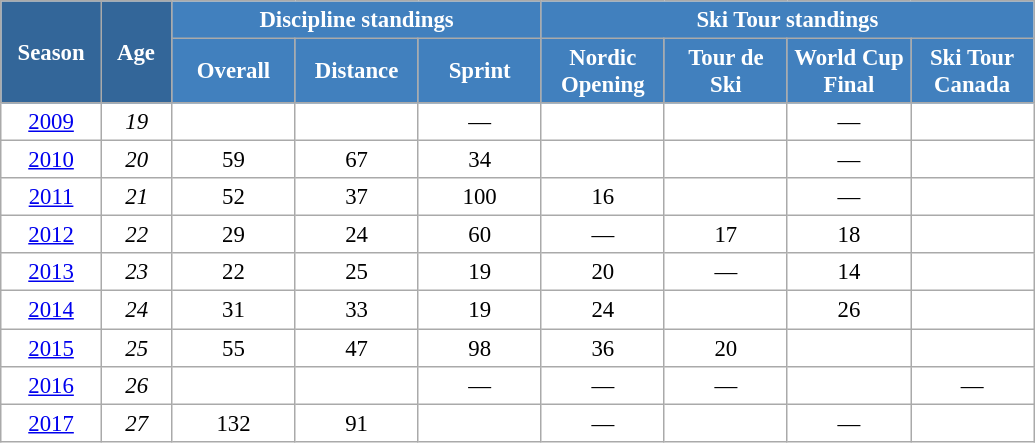<table class="wikitable" style="font-size:95%; text-align:center; border:grey solid 1px; border-collapse:collapse; background:#ffffff;">
<tr>
<th style="background-color:#369; color:white; width:60px;" rowspan="2"> Season </th>
<th style="background-color:#369; color:white; width:40px;" rowspan="2"> Age </th>
<th style="background-color:#4180be; color:white;" colspan="3">Discipline standings</th>
<th style="background-color:#4180be; color:white;" colspan="4">Ski Tour standings</th>
</tr>
<tr>
<th style="background-color:#4180be; color:white; width:75px;">Overall</th>
<th style="background-color:#4180be; color:white; width:75px;">Distance</th>
<th style="background-color:#4180be; color:white; width:75px;">Sprint</th>
<th style="background-color:#4180be; color:white; width:75px;">Nordic<br>Opening</th>
<th style="background-color:#4180be; color:white; width:75px;">Tour de<br>Ski</th>
<th style="background-color:#4180be; color:white; width:75px;">World Cup<br>Final</th>
<th style="background-color:#4180be; color:white; width:75px;">Ski Tour<br>Canada</th>
</tr>
<tr>
<td><a href='#'>2009</a></td>
<td><em>19</em></td>
<td></td>
<td></td>
<td>—</td>
<td></td>
<td></td>
<td>—</td>
<td></td>
</tr>
<tr>
<td><a href='#'>2010</a></td>
<td><em>20</em></td>
<td>59</td>
<td>67</td>
<td>34</td>
<td></td>
<td></td>
<td>—</td>
<td></td>
</tr>
<tr>
<td><a href='#'>2011</a></td>
<td><em>21</em></td>
<td>52</td>
<td>37</td>
<td>100</td>
<td>16</td>
<td></td>
<td>—</td>
<td></td>
</tr>
<tr>
<td><a href='#'>2012</a></td>
<td><em>22</em></td>
<td>29</td>
<td>24</td>
<td>60</td>
<td>—</td>
<td>17</td>
<td>18</td>
<td></td>
</tr>
<tr>
<td><a href='#'>2013</a></td>
<td><em>23</em></td>
<td>22</td>
<td>25</td>
<td>19</td>
<td>20</td>
<td>—</td>
<td>14</td>
<td></td>
</tr>
<tr>
<td><a href='#'>2014</a></td>
<td><em>24</em></td>
<td>31</td>
<td>33</td>
<td>19</td>
<td>24</td>
<td></td>
<td>26</td>
<td></td>
</tr>
<tr>
<td><a href='#'>2015</a></td>
<td><em>25</em></td>
<td>55</td>
<td>47</td>
<td>98</td>
<td>36</td>
<td>20</td>
<td></td>
<td></td>
</tr>
<tr>
<td><a href='#'>2016</a></td>
<td><em>26</em></td>
<td></td>
<td></td>
<td>—</td>
<td>—</td>
<td>—</td>
<td></td>
<td>—</td>
</tr>
<tr>
<td><a href='#'>2017</a></td>
<td><em>27</em></td>
<td>132</td>
<td>91</td>
<td></td>
<td>—</td>
<td></td>
<td>—</td>
<td></td>
</tr>
</table>
